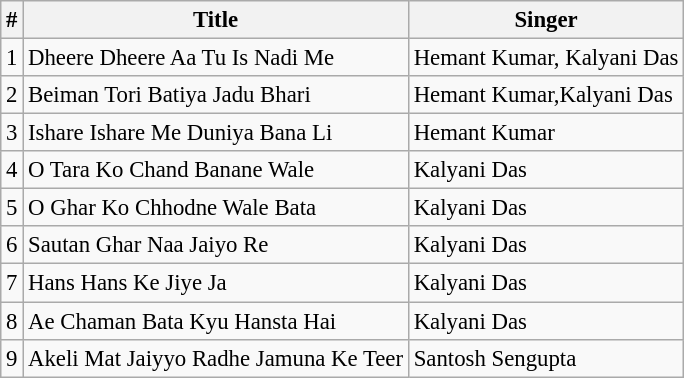<table class="wikitable" style="font-size:95%;">
<tr>
<th>#</th>
<th>Title</th>
<th>Singer</th>
</tr>
<tr>
<td>1</td>
<td>Dheere Dheere Aa Tu Is Nadi Me</td>
<td>Hemant Kumar, Kalyani Das</td>
</tr>
<tr>
<td>2</td>
<td>Beiman Tori Batiya Jadu Bhari</td>
<td>Hemant Kumar,Kalyani Das</td>
</tr>
<tr>
<td>3</td>
<td>Ishare Ishare Me Duniya Bana Li</td>
<td>Hemant Kumar</td>
</tr>
<tr>
<td>4</td>
<td>O Tara Ko Chand Banane Wale</td>
<td>Kalyani Das</td>
</tr>
<tr>
<td>5</td>
<td>O Ghar Ko Chhodne Wale Bata</td>
<td>Kalyani Das</td>
</tr>
<tr>
<td>6</td>
<td>Sautan Ghar Naa Jaiyo Re</td>
<td>Kalyani Das</td>
</tr>
<tr>
<td>7</td>
<td>Hans Hans Ke Jiye Ja</td>
<td>Kalyani Das</td>
</tr>
<tr>
<td>8</td>
<td>Ae Chaman Bata Kyu Hansta Hai</td>
<td>Kalyani Das</td>
</tr>
<tr>
<td>9</td>
<td>Akeli Mat Jaiyyo Radhe Jamuna Ke Teer</td>
<td>Santosh Sengupta</td>
</tr>
</table>
